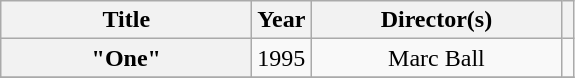<table class="wikitable plainrowheaders" style="text-align:center;" border="1">
<tr>
<th scope="col" style="width:10em;">Title</th>
<th scope="col">Year</th>
<th scope="col" style="width:10em;">Director(s)</th>
<th></th>
</tr>
<tr>
<th scope="row">"One"</th>
<td>1995</td>
<td>Marc Ball</td>
<td></td>
</tr>
<tr>
</tr>
</table>
